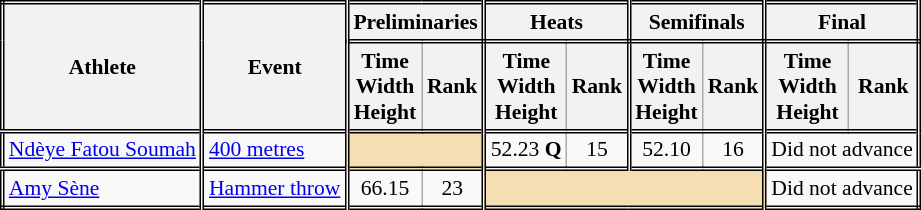<table class=wikitable style="font-size:90%; border: double;">
<tr>
<th rowspan="2" style="border-right:double">Athlete</th>
<th rowspan="2" style="border-right:double">Event</th>
<th colspan="2" style="border-right:double; border-bottom:double;">Preliminaries</th>
<th colspan="2" style="border-right:double; border-bottom:double;">Heats</th>
<th colspan="2" style="border-right:double; border-bottom:double;">Semifinals</th>
<th colspan="2" style="border-right:double; border-bottom:double;">Final</th>
</tr>
<tr>
<th>Time<br>Width<br>Height</th>
<th style="border-right:double">Rank</th>
<th>Time<br>Width<br>Height</th>
<th style="border-right:double">Rank</th>
<th>Time<br>Width<br>Height</th>
<th style="border-right:double">Rank</th>
<th>Time<br>Width<br>Height</th>
<th style="border-right:double">Rank</th>
</tr>
<tr style="border-top: double;">
<td style="border-right:double"><a href='#'>Ndèye Fatou Soumah</a></td>
<td style="border-right:double"><a href='#'>400 metres</a></td>
<td style="border-right:double" colspan= 2 bgcolor="wheat"></td>
<td align=center>52.23 <strong>Q</strong></td>
<td align=center style="border-right:double">15</td>
<td align=center>52.10</td>
<td align=center style="border-right:double">16</td>
<td colspan="2" align=center>Did not advance</td>
</tr>
<tr style="border-top: double;">
<td style="border-right:double"><a href='#'>Amy Sène</a></td>
<td style="border-right:double"><a href='#'>Hammer throw</a></td>
<td align=center>66.15</td>
<td align=center style="border-right:double">23</td>
<td style="border-right:double" colspan= 4 bgcolor="wheat"></td>
<td colspan="2" align=center>Did not advance</td>
</tr>
</table>
